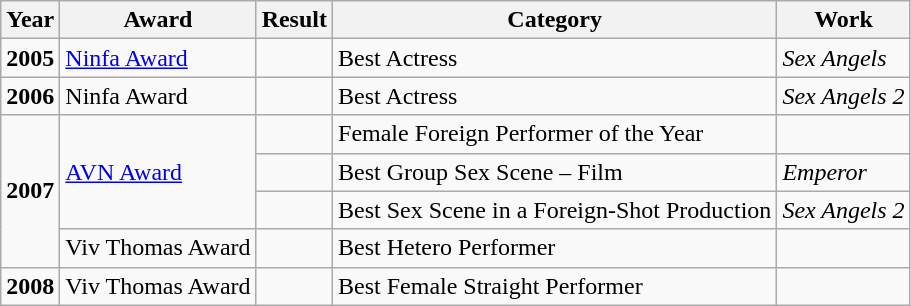<table class="wikitable">
<tr>
<th>Year</th>
<th>Award</th>
<th>Result</th>
<th>Category</th>
<th>Work</th>
</tr>
<tr>
<td><strong>2005</strong></td>
<td><a href='#'>Ninfa Award</a></td>
<td></td>
<td>Best Actress</td>
<td><em>Sex Angels</em></td>
</tr>
<tr>
<td><strong>2006</strong></td>
<td>Ninfa Award</td>
<td></td>
<td>Best Actress</td>
<td><em>Sex Angels 2</em></td>
</tr>
<tr>
<td rowspan="4"><strong>2007</strong></td>
<td rowspan="3"><a href='#'>AVN Award</a></td>
<td></td>
<td>Female Foreign Performer of the Year</td>
<td></td>
</tr>
<tr>
<td></td>
<td>Best Group Sex Scene – Film</td>
<td><em>Emperor</em></td>
</tr>
<tr>
<td></td>
<td>Best Sex Scene in a Foreign-Shot Production</td>
<td><em>Sex Angels 2</em></td>
</tr>
<tr>
<td>Viv Thomas Award</td>
<td></td>
<td>Best Hetero Performer</td>
<td></td>
</tr>
<tr>
<td><strong>2008</strong></td>
<td>Viv Thomas Award</td>
<td></td>
<td>Best Female Straight Performer</td>
<td></td>
</tr>
</table>
